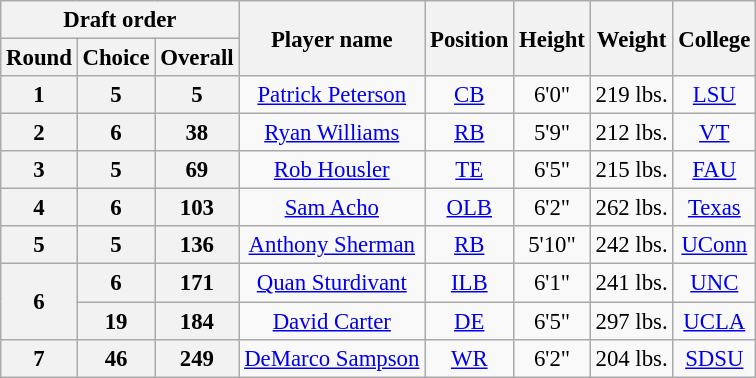<table class="wikitable" style="font-size: 95%;">
<tr>
<th colspan="3">Draft order</th>
<th rowspan="2">Player name</th>
<th rowspan="2">Position</th>
<th rowspan="2">Height</th>
<th rowspan="2">Weight</th>
<th rowspan="2">College</th>
</tr>
<tr>
<th>Round</th>
<th>Choice</th>
<th>Overall</th>
</tr>
<tr style="text-align:center;">
<th>1</th>
<th>5</th>
<th>5</th>
<td><a href='#'>Patrick Peterson</a></td>
<td><a href='#'>CB</a></td>
<td>6'0"</td>
<td>219 lbs.</td>
<td><a href='#'>LSU</a></td>
</tr>
<tr style="text-align:center;">
<th>2</th>
<th>6</th>
<th>38</th>
<td><a href='#'>Ryan Williams</a></td>
<td><a href='#'>RB</a></td>
<td>5'9"</td>
<td>212 lbs.</td>
<td><a href='#'>VT</a></td>
</tr>
<tr style="text-align:center;">
<th>3</th>
<th>5</th>
<th>69</th>
<td><a href='#'>Rob Housler</a></td>
<td><a href='#'>TE</a></td>
<td>6'5"</td>
<td>215 lbs.</td>
<td><a href='#'>FAU</a></td>
</tr>
<tr style="text-align:center;">
<th>4</th>
<th>6</th>
<th>103</th>
<td><a href='#'>Sam Acho</a></td>
<td><a href='#'>OLB</a></td>
<td>6'2"</td>
<td>262 lbs.</td>
<td><a href='#'>Texas</a></td>
</tr>
<tr style="text-align:center;">
<th>5</th>
<th>5</th>
<th>136</th>
<td><a href='#'>Anthony Sherman</a></td>
<td><a href='#'>RB</a></td>
<td>5'10"</td>
<td>242 lbs.</td>
<td><a href='#'>UConn</a></td>
</tr>
<tr style="text-align:center;">
<th rowspan=2>6</th>
<th>6</th>
<th>171</th>
<td><a href='#'>Quan Sturdivant</a></td>
<td><a href='#'>ILB</a></td>
<td>6'1"</td>
<td>241 lbs.</td>
<td><a href='#'>UNC</a></td>
</tr>
<tr style="text-align:center;">
<th>19</th>
<th>184</th>
<td><a href='#'>David Carter</a></td>
<td><a href='#'>DE</a></td>
<td>6'5"</td>
<td>297 lbs.</td>
<td><a href='#'>UCLA</a></td>
</tr>
<tr style="text-align:center;">
<th>7</th>
<th>46</th>
<th>249</th>
<td><a href='#'>DeMarco Sampson</a></td>
<td><a href='#'>WR</a></td>
<td>6'2"</td>
<td>204 lbs.</td>
<td><a href='#'>SDSU</a></td>
</tr>
</table>
